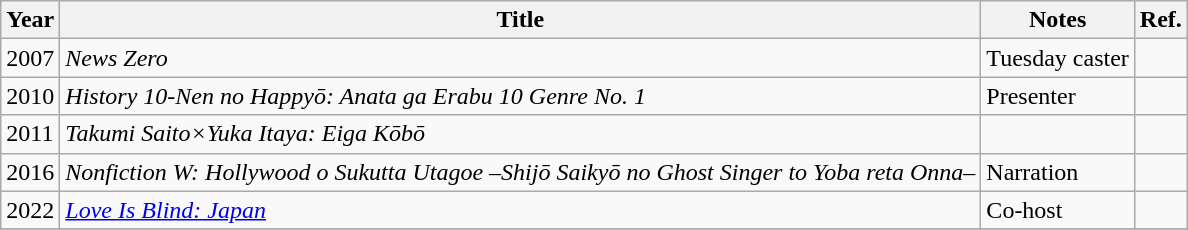<table class="wikitable">
<tr>
<th>Year</th>
<th>Title</th>
<th>Notes</th>
<th>Ref.</th>
</tr>
<tr>
<td>2007</td>
<td><em>News Zero</em></td>
<td>Tuesday caster</td>
<td></td>
</tr>
<tr>
<td>2010</td>
<td><em>History 10-Nen no Happyō: Anata ga Erabu 10 Genre No. 1</em></td>
<td>Presenter</td>
<td></td>
</tr>
<tr>
<td>2011</td>
<td><em>Takumi Saito×Yuka Itaya: Eiga Kōbō</em></td>
<td></td>
<td></td>
</tr>
<tr>
<td>2016</td>
<td><em>Nonfiction W: Hollywood o Sukutta Utagoe –Shijō Saikyō no Ghost Singer to Yoba reta Onna–</em></td>
<td>Narration</td>
<td></td>
</tr>
<tr>
<td>2022</td>
<td><em><a href='#'>Love Is Blind: Japan</a></em></td>
<td>Co-host</td>
<td></td>
</tr>
<tr>
</tr>
</table>
